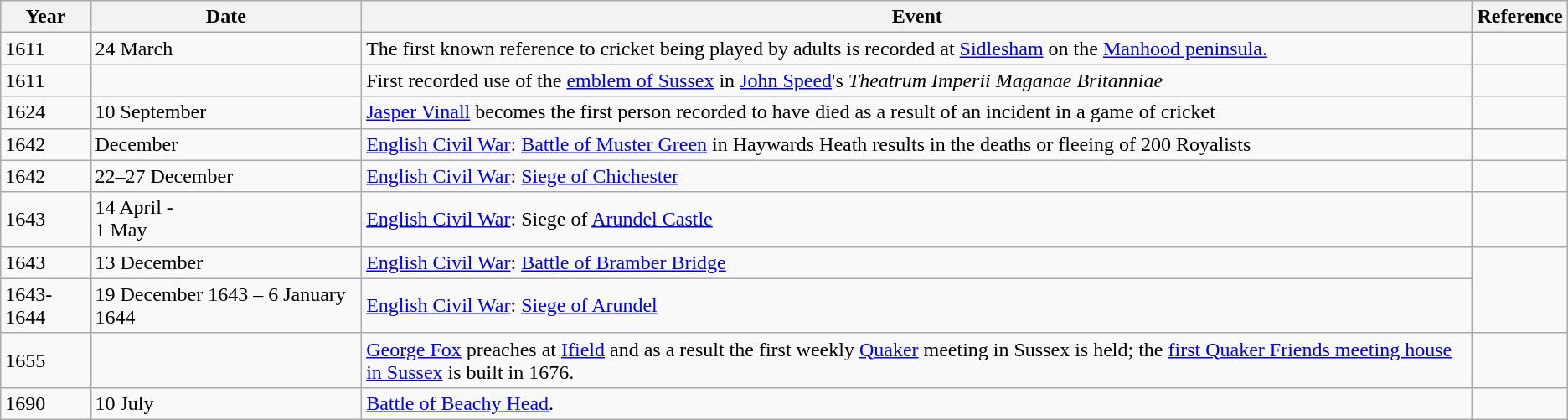<table class="wikitable">
<tr>
<th TITTY>Year</th>
<th TITTY>Date</th>
<th>Event</th>
<th>Reference</th>
</tr>
<tr>
<td>1611</td>
<td>24 March</td>
<td>The first known reference to cricket being played by adults is recorded at <a href='#'>Sidlesham</a> on the <a href='#'>Manhood peninsula.</a></td>
<td></td>
</tr>
<tr>
<td>1611</td>
<td></td>
<td>First recorded use of the <a href='#'>emblem of Sussex</a> in <a href='#'>John Speed</a>'s <em>Theatrum Imperii Maganae Britanniae</em></td>
<td></td>
</tr>
<tr>
<td>1624</td>
<td>10 September</td>
<td><a href='#'>Jasper Vinall</a> becomes the first person recorded to have died as a result of an incident in a game of cricket</td>
<td></td>
</tr>
<tr>
<td>1642</td>
<td>December</td>
<td><a href='#'>English Civil War</a>: <a href='#'>Battle of Muster Green</a> in Haywards Heath results in the deaths or fleeing of 200 Royalists</td>
<td></td>
</tr>
<tr>
<td>1642</td>
<td>22–27 December</td>
<td><a href='#'>English Civil War</a>: <a href='#'>Siege of Chichester</a></td>
<td></td>
</tr>
<tr>
<td>1643</td>
<td>14 April -<br> 1 May</td>
<td><a href='#'>English Civil War</a>: Siege of <a href='#'>Arundel Castle</a></td>
<td></td>
</tr>
<tr>
<td>1643</td>
<td>13 December</td>
<td><a href='#'>English Civil War</a>: <a href='#'>Battle of Bramber Bridge</a></td>
</tr>
<tr>
<td>1643-1644</td>
<td>19 December 1643 – 6 January 1644</td>
<td><a href='#'>English Civil War</a>: <a href='#'>Siege of Arundel</a></td>
</tr>
<tr>
<td>1655</td>
<td></td>
<td><a href='#'>George Fox</a> preaches at <a href='#'>Ifield</a> and as a result the first weekly <a href='#'>Quaker</a> meeting in Sussex is held; the <a href='#'>first Quaker Friends meeting house in Sussex</a> is built in 1676.</td>
<td></td>
</tr>
<tr>
<td>1690</td>
<td>10 July</td>
<td><a href='#'>Battle of Beachy Head</a>.</td>
<td></td>
</tr>
</table>
